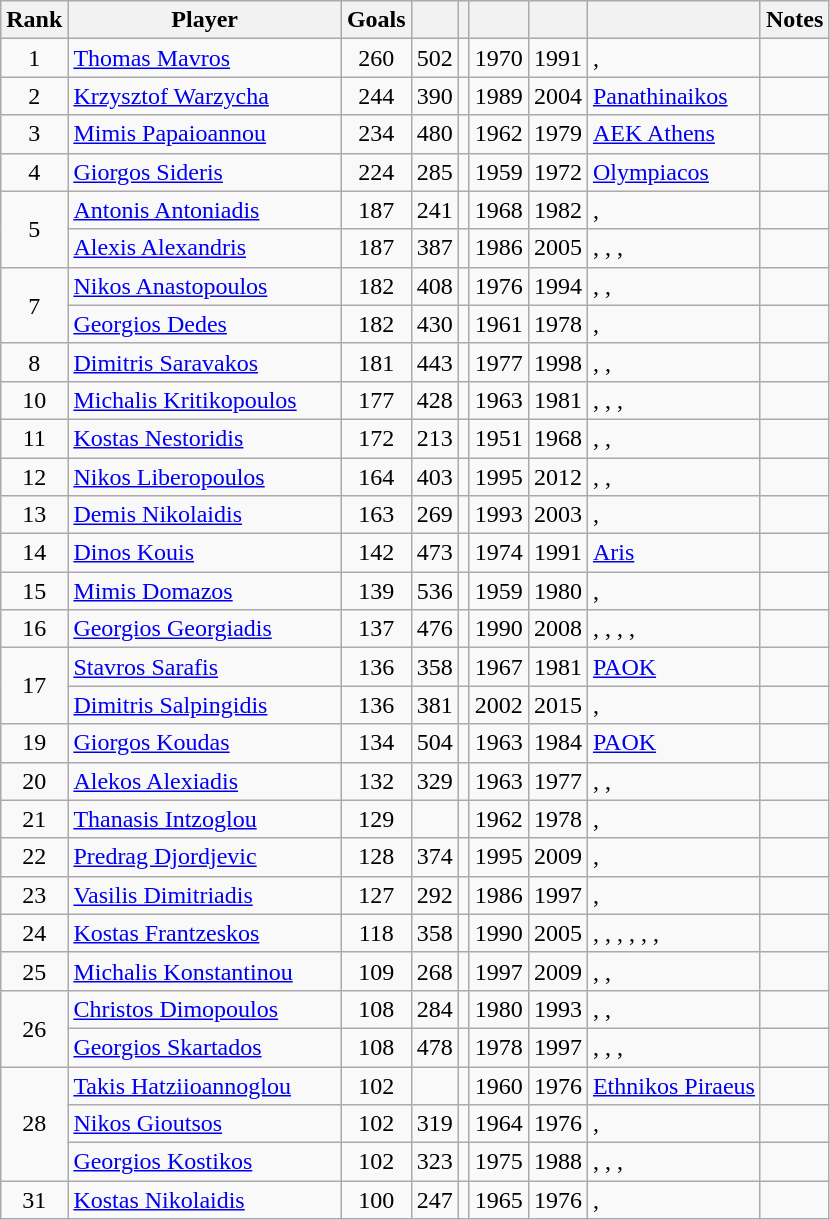<table class="wikitable sortable" style="text-align:center">
<tr>
<th scope="col">Rank</th>
<th scope="col" width=175px>Player</th>
<th scope="col">Goals</th>
<th scope="col"></th>
<th scope="col"></th>
<th scope="col"></th>
<th scope="col"></th>
<th class="unsortable"></th>
<th class="unsortable">Notes</th>
</tr>
<tr>
<td>1</td>
<td style="text-align:left"> <a href='#'>Thomas Mavros</a></td>
<td>260</td>
<td>502</td>
<td></td>
<td>1970</td>
<td>1991</td>
<td style="text-align:left">, </td>
<td></td>
</tr>
<tr>
<td>2</td>
<td style="text-align:left"> <a href='#'>Krzysztof Warzycha</a></td>
<td>244</td>
<td>390</td>
<td></td>
<td>1989</td>
<td>2004</td>
<td style="text-align:left"><a href='#'>Panathinaikos</a></td>
<td></td>
</tr>
<tr>
<td>3</td>
<td style="text-align:left"> <a href='#'>Mimis Papaioannou</a></td>
<td>234</td>
<td>480</td>
<td></td>
<td>1962</td>
<td>1979</td>
<td style="text-align:left"><a href='#'>AEK Athens</a></td>
<td></td>
</tr>
<tr>
<td>4</td>
<td style="text-align:left"> <a href='#'>Giorgos Sideris</a></td>
<td>224</td>
<td>285</td>
<td></td>
<td>1959</td>
<td>1972</td>
<td style="text-align:left"><a href='#'>Olympiacos</a></td>
<td></td>
</tr>
<tr>
<td rowspan="2">5</td>
<td style="text-align:left"> <a href='#'>Antonis Antoniadis</a></td>
<td>187</td>
<td>241</td>
<td></td>
<td>1968</td>
<td>1982</td>
<td style="text-align:left">, </td>
<td></td>
</tr>
<tr>
<td style="text-align:left"> <a href='#'>Alexis Alexandris</a></td>
<td>187</td>
<td>387</td>
<td></td>
<td>1986</td>
<td>2005</td>
<td style="text-align:left">, , , </td>
<td></td>
</tr>
<tr>
<td rowspan="2">7</td>
<td style="text-align:left"> <a href='#'>Nikos Anastopoulos</a></td>
<td>182</td>
<td>408</td>
<td></td>
<td>1976</td>
<td>1994</td>
<td style="text-align:left">, , </td>
<td></td>
</tr>
<tr>
<td style="text-align:left"> <a href='#'>Georgios Dedes</a></td>
<td>182</td>
<td>430</td>
<td></td>
<td>1961</td>
<td>1978</td>
<td style="text-align:left">, </td>
<td></td>
</tr>
<tr>
<td>8</td>
<td style="text-align:left"> <a href='#'>Dimitris Saravakos</a></td>
<td>181</td>
<td>443</td>
<td></td>
<td>1977</td>
<td>1998</td>
<td style="text-align:left">, , </td>
<td></td>
</tr>
<tr>
<td>10</td>
<td style="text-align:left"> <a href='#'>Michalis Kritikopoulos</a></td>
<td>177</td>
<td>428</td>
<td></td>
<td>1963</td>
<td>1981</td>
<td style="text-align:left">, , , </td>
<td></td>
</tr>
<tr>
<td>11</td>
<td style="text-align:left"> <a href='#'>Kostas Nestoridis</a></td>
<td>172</td>
<td>213</td>
<td></td>
<td>1951</td>
<td>1968</td>
<td style="text-align:left">, , </td>
<td></td>
</tr>
<tr>
<td>12</td>
<td style="text-align:left"> <a href='#'>Nikos Liberopoulos</a></td>
<td>164</td>
<td>403</td>
<td></td>
<td>1995</td>
<td>2012</td>
<td style="text-align:left">, , </td>
<td></td>
</tr>
<tr>
<td>13</td>
<td style="text-align:left"> <a href='#'>Demis Nikolaidis</a></td>
<td>163</td>
<td>269</td>
<td></td>
<td>1993</td>
<td>2003</td>
<td style="text-align:left">, </td>
<td></td>
</tr>
<tr>
<td>14</td>
<td style="text-align:left"> <a href='#'>Dinos Kouis</a></td>
<td>142</td>
<td>473</td>
<td></td>
<td>1974</td>
<td>1991</td>
<td style="text-align:left"><a href='#'>Aris</a></td>
<td></td>
</tr>
<tr>
<td>15</td>
<td style="text-align:left"> <a href='#'>Mimis Domazos</a></td>
<td>139</td>
<td>536</td>
<td></td>
<td>1959</td>
<td>1980</td>
<td style="text-align:left">, </td>
<td></td>
</tr>
<tr>
<td>16</td>
<td style="text-align:left"> <a href='#'>Georgios Georgiadis</a></td>
<td>137</td>
<td>476</td>
<td></td>
<td>1990</td>
<td>2008</td>
<td style="text-align:left">, , , , </td>
<td></td>
</tr>
<tr>
<td rowspan="2">17</td>
<td style="text-align:left"> <a href='#'>Stavros Sarafis</a></td>
<td>136</td>
<td>358</td>
<td></td>
<td>1967</td>
<td>1981</td>
<td style="text-align:left"><a href='#'>PAOK</a></td>
<td></td>
</tr>
<tr>
<td style="text-align:left"> <a href='#'>Dimitris Salpingidis</a></td>
<td>136</td>
<td>381</td>
<td></td>
<td>2002</td>
<td>2015</td>
<td style="text-align:left">, </td>
<td></td>
</tr>
<tr>
<td>19</td>
<td style="text-align:left"> <a href='#'>Giorgos Koudas</a></td>
<td>134</td>
<td>504</td>
<td></td>
<td>1963</td>
<td>1984</td>
<td style="text-align:left"><a href='#'>PAOK</a></td>
<td></td>
</tr>
<tr>
<td>20</td>
<td style="text-align:left"> <a href='#'>Alekos Alexiadis</a></td>
<td>132</td>
<td>329</td>
<td></td>
<td>1963</td>
<td>1977</td>
<td style="text-align:left">, , </td>
<td></td>
</tr>
<tr>
<td>21</td>
<td style="text-align:left"> <a href='#'>Thanasis Intzoglou</a></td>
<td>129</td>
<td></td>
<td></td>
<td>1962</td>
<td>1978</td>
<td style="text-align:left">, </td>
<td></td>
</tr>
<tr>
<td>22</td>
<td style="text-align:left"> <a href='#'>Predrag Djordjevic</a></td>
<td>128</td>
<td>374</td>
<td></td>
<td>1995</td>
<td>2009</td>
<td style="text-align:left">, </td>
<td></td>
</tr>
<tr>
<td>23</td>
<td style="text-align:left"> <a href='#'>Vasilis Dimitriadis</a></td>
<td>127</td>
<td>292</td>
<td></td>
<td>1986</td>
<td>1997</td>
<td style="text-align:left">, </td>
<td></td>
</tr>
<tr>
<td>24</td>
<td style="text-align:left"> <a href='#'>Kostas Frantzeskos</a></td>
<td>118</td>
<td>358</td>
<td></td>
<td>1990</td>
<td>2005</td>
<td style="text-align:left">, , , , , , </td>
<td></td>
</tr>
<tr>
<td>25</td>
<td style="text-align:left"> <a href='#'>Michalis Konstantinou</a></td>
<td>109</td>
<td>268</td>
<td></td>
<td>1997</td>
<td>2009</td>
<td style="text-align:left">, , </td>
<td></td>
</tr>
<tr>
<td rowspan="2">26</td>
<td style="text-align:left"> <a href='#'>Christos Dimopoulos</a></td>
<td>108</td>
<td>284</td>
<td></td>
<td>1980</td>
<td>1993</td>
<td style="text-align:left">, , </td>
<td></td>
</tr>
<tr>
<td style="text-align:left"> <a href='#'>Georgios Skartados</a></td>
<td>108</td>
<td>478</td>
<td></td>
<td>1978</td>
<td>1997</td>
<td style="text-align:left">, , , </td>
<td></td>
</tr>
<tr>
<td rowspan="3">28</td>
<td style="text-align:left"> <a href='#'>Takis Hatziioannoglou</a></td>
<td>102</td>
<td></td>
<td></td>
<td>1960</td>
<td>1976</td>
<td style="text-align:left"><a href='#'>Ethnikos Piraeus</a></td>
<td></td>
</tr>
<tr>
<td style="text-align:left"> <a href='#'>Nikos Gioutsos</a></td>
<td>102</td>
<td>319</td>
<td></td>
<td>1964</td>
<td>1976</td>
<td style="text-align:left">, </td>
<td></td>
</tr>
<tr>
<td style="text-align:left"> <a href='#'>Georgios Kostikos</a></td>
<td>102</td>
<td>323</td>
<td></td>
<td>1975</td>
<td>1988</td>
<td style="text-align:left">, , , </td>
<td></td>
</tr>
<tr>
<td>31</td>
<td style="text-align:left"> <a href='#'>Kostas Nikolaidis</a></td>
<td>100</td>
<td>247</td>
<td></td>
<td>1965</td>
<td>1976</td>
<td style="text-align:left">, </td>
<td></td>
</tr>
</table>
